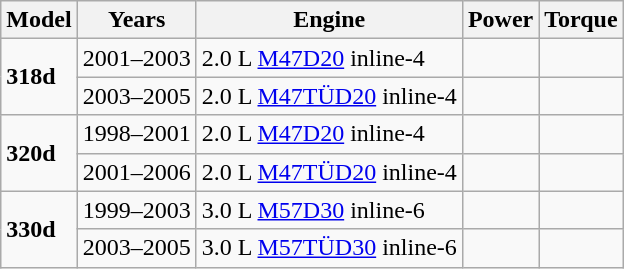<table class="wikitable sortable">
<tr style="vertical-align:middle;">
<th>Model</th>
<th>Years</th>
<th>Engine</th>
<th>Power</th>
<th>Torque</th>
</tr>
<tr>
<td rowspan=2><strong>318d</strong></td>
<td>2001–2003</td>
<td>2.0 L <a href='#'>M47D20</a> inline-4</td>
<td></td>
<td></td>
</tr>
<tr>
<td>2003–2005</td>
<td>2.0 L <a href='#'>M47TÜD20</a> inline-4</td>
<td></td>
<td></td>
</tr>
<tr>
<td rowspan="2"><strong>320d</strong></td>
<td>1998–2001</td>
<td>2.0 L <a href='#'>M47D20</a> inline-4</td>
<td></td>
<td></td>
</tr>
<tr>
<td>2001–2006</td>
<td>2.0 L <a href='#'>M47TÜD20</a> inline-4</td>
<td></td>
<td></td>
</tr>
<tr>
<td rowspan=2><strong>330d</strong></td>
<td>1999–2003</td>
<td>3.0 L <a href='#'>M57D30</a> inline-6</td>
<td></td>
<td></td>
</tr>
<tr>
<td>2003–2005</td>
<td>3.0 L <a href='#'>M57TÜD30</a> inline-6</td>
<td></td>
<td></td>
</tr>
</table>
